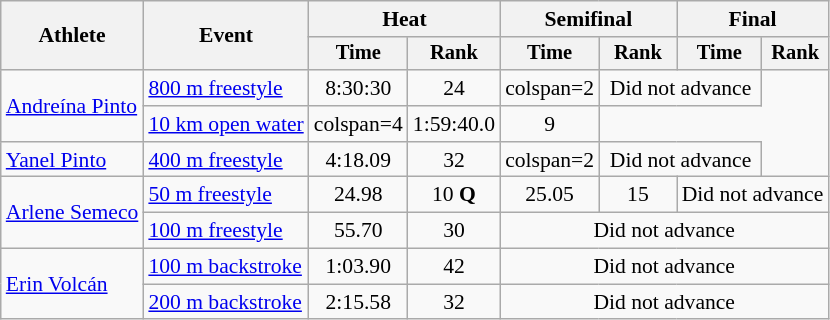<table class=wikitable style="font-size:90%">
<tr>
<th rowspan="2">Athlete</th>
<th rowspan="2">Event</th>
<th colspan="2">Heat</th>
<th colspan="2">Semifinal</th>
<th colspan="2">Final</th>
</tr>
<tr style="font-size:95%">
<th>Time</th>
<th>Rank</th>
<th>Time</th>
<th>Rank</th>
<th>Time</th>
<th>Rank</th>
</tr>
<tr align=center>
<td align=left rowspan=2><a href='#'>Andreína Pinto</a></td>
<td align=left><a href='#'>800 m freestyle</a></td>
<td>8:30:30</td>
<td>24</td>
<td>colspan=2 </td>
<td colspan=2>Did not advance</td>
</tr>
<tr align=center>
<td align=left><a href='#'>10 km open water</a></td>
<td>colspan=4 </td>
<td>1:59:40.0</td>
<td>9</td>
</tr>
<tr align=center>
<td align=left><a href='#'>Yanel Pinto</a></td>
<td align=left><a href='#'>400 m freestyle</a></td>
<td>4:18.09</td>
<td>32</td>
<td>colspan=2 </td>
<td colspan=2>Did not advance</td>
</tr>
<tr align=center>
<td align=left rowspan=2><a href='#'>Arlene Semeco</a></td>
<td align=left><a href='#'>50 m freestyle</a></td>
<td>24.98</td>
<td>10 <strong>Q</strong></td>
<td>25.05</td>
<td>15</td>
<td colspan=2>Did not advance</td>
</tr>
<tr align=center>
<td align=left><a href='#'>100 m freestyle</a></td>
<td>55.70</td>
<td>30</td>
<td colspan=4>Did not advance</td>
</tr>
<tr align=center>
<td align=left rowspan=2><a href='#'>Erin Volcán</a></td>
<td align=left><a href='#'>100 m backstroke</a></td>
<td>1:03.90</td>
<td>42</td>
<td colspan=4>Did not advance</td>
</tr>
<tr align=center>
<td align=left><a href='#'>200 m backstroke</a></td>
<td>2:15.58</td>
<td>32</td>
<td colspan=4>Did not advance</td>
</tr>
</table>
